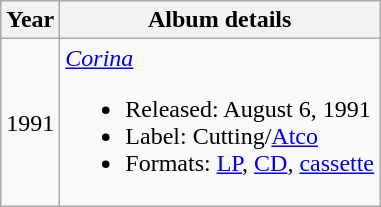<table class="wikitable" style="text-align:center;">
<tr>
<th>Year</th>
<th>Album details</th>
</tr>
<tr>
<td>1991</td>
<td style="text-align:left;"><em><a href='#'>Corina</a></em><br><ul><li>Released: August 6, 1991</li><li>Label: Cutting/<a href='#'>Atco</a></li><li>Formats: <a href='#'>LP</a>, <a href='#'>CD</a>, <a href='#'>cassette</a></li></ul></td>
</tr>
</table>
